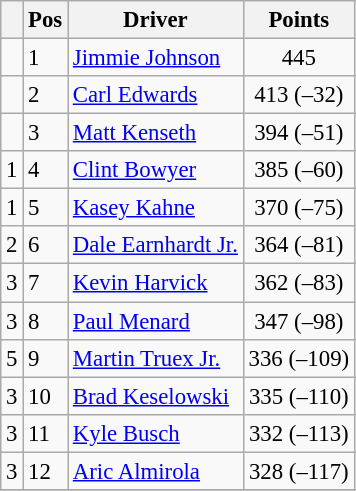<table class="wikitable " style="font-size: 95%;">
<tr>
<th></th>
<th>Pos</th>
<th>Driver</th>
<th>Points</th>
</tr>
<tr>
<td align="left"></td>
<td>1</td>
<td><a href='#'>Jimmie Johnson</a></td>
<td style="text-align:center;">445</td>
</tr>
<tr>
<td align="left"></td>
<td>2</td>
<td><a href='#'>Carl Edwards</a></td>
<td style="text-align:center;">413 (–32)</td>
</tr>
<tr>
<td align="left"></td>
<td>3</td>
<td><a href='#'>Matt Kenseth</a></td>
<td style="text-align:center;">394 (–51)</td>
</tr>
<tr>
<td align="left"> 1</td>
<td>4</td>
<td><a href='#'>Clint Bowyer</a></td>
<td style="text-align:center;">385 (–60)</td>
</tr>
<tr>
<td align="left"> 1</td>
<td>5</td>
<td><a href='#'>Kasey Kahne</a></td>
<td style="text-align:center;">370 (–75)</td>
</tr>
<tr>
<td align="left"> 2</td>
<td>6</td>
<td><a href='#'>Dale Earnhardt Jr.</a></td>
<td style="text-align:center;">364 (–81)</td>
</tr>
<tr>
<td align="left"> 3</td>
<td>7</td>
<td><a href='#'>Kevin Harvick</a></td>
<td style="text-align:center;">362 (–83)</td>
</tr>
<tr>
<td align="left"> 3</td>
<td>8</td>
<td><a href='#'>Paul Menard</a></td>
<td style="text-align:center;">347 (–98)</td>
</tr>
<tr>
<td align="left"> 5</td>
<td>9</td>
<td><a href='#'>Martin Truex Jr.</a></td>
<td style="text-align:center;">336 (–109)</td>
</tr>
<tr>
<td align="left"> 3</td>
<td>10</td>
<td><a href='#'>Brad Keselowski</a></td>
<td style="text-align:center;">335 (–110)</td>
</tr>
<tr>
<td align="left"> 3</td>
<td>11</td>
<td><a href='#'>Kyle Busch</a></td>
<td style="text-align:center;">332 (–113)</td>
</tr>
<tr>
<td align="left"> 3</td>
<td>12</td>
<td><a href='#'>Aric Almirola</a></td>
<td style="text-align:center;">328 (–117)</td>
</tr>
<tr>
</tr>
</table>
